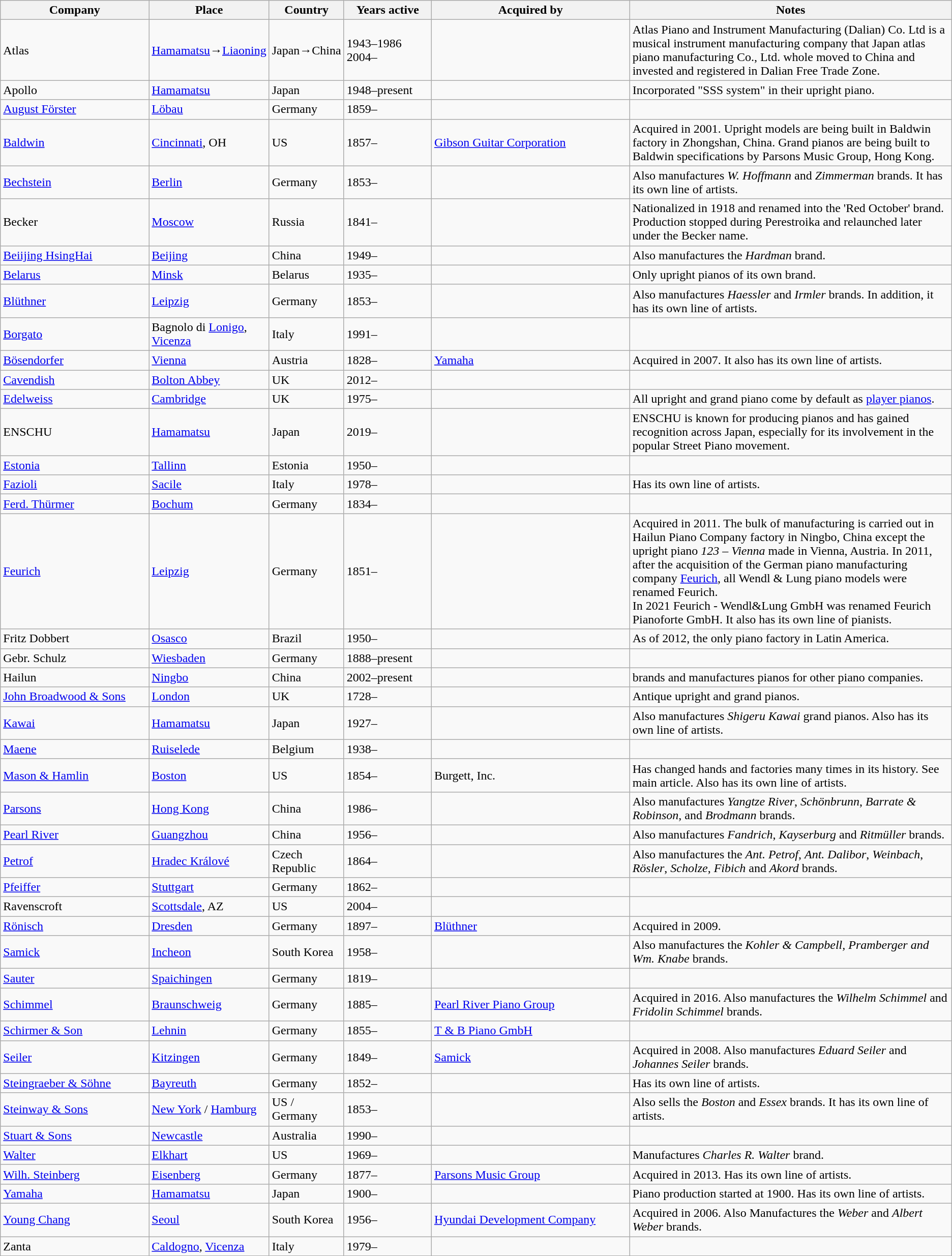<table class="wikitable sortable">
<tr>
<th style="width:17%;">Company</th>
<th style="width:12%;">Place</th>
<th>Country</th>
<th style="width:10%;">Years active</th>
<th style="width:23%;">Acquired by</th>
<th style="width:38%;" class="unsortable">Notes</th>
</tr>
<tr>
<td>Atlas</td>
<td><a href='#'>Hamamatsu</a>→<a href='#'>Liaoning</a></td>
<td>Japan→China</td>
<td>1943–1986<br>2004–</td>
<td></td>
<td>Atlas Piano and Instrument Manufacturing (Dalian) Co. Ltd is a musical instrument manufacturing company that Japan atlas piano manufacturing Co., Ltd. whole moved to China and invested and registered in Dalian Free Trade Zone.</td>
</tr>
<tr>
<td>Apollo</td>
<td><a href='#'>Hamamatsu</a></td>
<td>Japan</td>
<td>1948–present</td>
<td></td>
<td>Incorporated "SSS system" in their upright piano.</td>
</tr>
<tr>
<td><a href='#'>August Förster</a></td>
<td><a href='#'>Löbau</a></td>
<td>Germany</td>
<td>1859–</td>
<td></td>
<td></td>
</tr>
<tr>
<td><a href='#'>Baldwin</a></td>
<td><a href='#'>Cincinnati</a>, OH</td>
<td>US</td>
<td>1857–</td>
<td><a href='#'>Gibson Guitar Corporation</a></td>
<td>Acquired in 2001. Upright models are being built in Baldwin factory in Zhongshan, China. Grand pianos are being built to Baldwin specifications by Parsons Music Group, Hong Kong.</td>
</tr>
<tr>
<td><a href='#'>Bechstein</a></td>
<td><a href='#'>Berlin</a></td>
<td>Germany</td>
<td>1853–</td>
<td></td>
<td>Also manufactures <em>W. Hoffmann</em> and <em>Zimmerman</em> brands. It has its own line of artists.</td>
</tr>
<tr>
<td>Becker</td>
<td><a href='#'>Moscow</a></td>
<td>Russia</td>
<td>1841–</td>
<td></td>
<td>Nationalized in 1918 and renamed into the 'Red October' brand. Production stopped during Perestroika and relaunched later under the Becker name.</td>
</tr>
<tr>
<td><a href='#'>Beiijing HsingHai</a></td>
<td><a href='#'>Beijing</a></td>
<td>China</td>
<td>1949–</td>
<td></td>
<td>Also manufactures the <em>Hardman</em> brand.</td>
</tr>
<tr>
<td><a href='#'>Belarus</a></td>
<td><a href='#'>Minsk</a></td>
<td>Belarus</td>
<td>1935–</td>
<td></td>
<td>Only upright pianos of its own brand.</td>
</tr>
<tr>
<td><a href='#'>Blüthner</a></td>
<td><a href='#'>Leipzig</a></td>
<td>Germany</td>
<td>1853–</td>
<td></td>
<td>Also manufactures <em>Haessler</em> and <em>Irmler</em> brands. In addition, it has its own line of artists.</td>
</tr>
<tr>
<td><a href='#'>Borgato</a></td>
<td>Bagnolo di <a href='#'>Lonigo</a>, <a href='#'>Vicenza</a></td>
<td>Italy</td>
<td>1991–</td>
<td></td>
<td></td>
</tr>
<tr>
<td><a href='#'>Bösendorfer</a></td>
<td><a href='#'>Vienna</a></td>
<td>Austria</td>
<td>1828–</td>
<td><a href='#'>Yamaha</a></td>
<td>Acquired in 2007. It also has its own line of artists.</td>
</tr>
<tr>
<td><a href='#'>Cavendish</a></td>
<td><a href='#'>Bolton Abbey</a></td>
<td>UK</td>
<td>2012–</td>
<td></td>
<td></td>
</tr>
<tr>
<td><a href='#'>Edelweiss</a></td>
<td><a href='#'>Cambridge</a></td>
<td>UK</td>
<td>1975–</td>
<td></td>
<td>All upright and grand piano come by default as <a href='#'>player pianos</a>.</td>
</tr>
<tr>
<td>ENSCHU</td>
<td><a href='#'>Hamamatsu</a></td>
<td>Japan</td>
<td>2019–</td>
<td></td>
<td>ENSCHU is known for producing pianos and has gained recognition across Japan, especially for its involvement in the popular Street Piano movement.</td>
</tr>
<tr>
<td><a href='#'>Estonia</a></td>
<td><a href='#'>Tallinn</a></td>
<td>Estonia</td>
<td>1950–</td>
<td></td>
<td></td>
</tr>
<tr>
<td><a href='#'>Fazioli</a></td>
<td><a href='#'>Sacile</a></td>
<td>Italy</td>
<td>1978–</td>
<td></td>
<td>Has its own line of artists.</td>
</tr>
<tr>
<td><a href='#'>Ferd. Thürmer</a></td>
<td><a href='#'>Bochum</a></td>
<td>Germany</td>
<td>1834–</td>
<td></td>
<td></td>
</tr>
<tr>
<td><a href='#'>Feurich</a></td>
<td><a href='#'>Leipzig</a></td>
<td>Germany</td>
<td>1851–</td>
<td></td>
<td>Acquired in 2011. The bulk of manufacturing is carried out in Hailun Piano Company factory in Ningbo, China except the upright piano <em>123 – Vienna</em> made in Vienna, Austria. In 2011, after the acquisition of the German piano manufacturing company <a href='#'>Feurich</a>, all Wendl & Lung piano models were renamed Feurich.<br>In 2021 Feurich - Wendl&Lung GmbH was renamed Feurich Pianoforte GmbH. It also has its own line of pianists.</td>
</tr>
<tr>
<td>Fritz Dobbert</td>
<td><a href='#'>Osasco</a></td>
<td>Brazil</td>
<td>1950–</td>
<td></td>
<td>As of 2012, the only piano factory in Latin America.</td>
</tr>
<tr>
<td>Gebr. Schulz</td>
<td><a href='#'>Wiesbaden</a></td>
<td>Germany</td>
<td>1888–present</td>
<td></td>
<td></td>
</tr>
<tr>
<td>Hailun</td>
<td><a href='#'>Ningbo</a></td>
<td>China</td>
<td>2002–present</td>
<td></td>
<td> brands and manufactures pianos for other piano companies.</td>
</tr>
<tr>
<td><a href='#'>John Broadwood & Sons</a></td>
<td><a href='#'>London</a></td>
<td>UK</td>
<td>1728–</td>
<td></td>
<td>Antique upright and grand pianos.</td>
</tr>
<tr>
<td><a href='#'>Kawai</a></td>
<td><a href='#'>Hamamatsu</a></td>
<td>Japan</td>
<td>1927–</td>
<td></td>
<td>Also manufactures <em>Shigeru Kawai</em> grand pianos. Also has its own line of artists.</td>
</tr>
<tr>
<td><a href='#'>Maene</a></td>
<td><a href='#'>Ruiselede</a></td>
<td>Belgium</td>
<td>1938–</td>
<td></td>
<td></td>
</tr>
<tr>
<td><a href='#'>Mason & Hamlin</a></td>
<td><a href='#'>Boston</a></td>
<td>US</td>
<td>1854–</td>
<td>Burgett, Inc.</td>
<td>Has changed hands and factories many times in its history. See main article. Also has its own line of artists.</td>
</tr>
<tr>
<td><a href='#'>Parsons</a></td>
<td><a href='#'>Hong Kong</a></td>
<td>China</td>
<td>1986–</td>
<td></td>
<td>Also manufactures <em>Yangtze River</em>, <em>Schönbrunn</em>, <em>Barrate & Robinson</em>, and <em>Brodmann</em> brands.</td>
</tr>
<tr>
<td><a href='#'>Pearl River</a></td>
<td><a href='#'>Guangzhou</a></td>
<td>China</td>
<td>1956–</td>
<td></td>
<td>Also manufactures <em>Fandrich</em>, <em>Kayserburg</em> and <em>Ritmüller</em> brands.</td>
</tr>
<tr>
<td><a href='#'>Petrof</a></td>
<td><a href='#'>Hradec Králové</a></td>
<td>Czech Republic</td>
<td>1864–</td>
<td></td>
<td>Also manufactures the <em>Ant. Petrof</em>, <em>Ant. Dalibor</em>, <em>Weinbach</em>, <em>Rösler</em>, <em>Scholze</em>, <em>Fibich</em> and <em>Akord</em> brands.</td>
</tr>
<tr>
<td><a href='#'>Pfeiffer</a></td>
<td><a href='#'>Stuttgart</a></td>
<td>Germany</td>
<td>1862–</td>
<td></td>
<td></td>
</tr>
<tr>
<td>Ravenscroft</td>
<td><a href='#'>Scottsdale</a>, AZ</td>
<td>US</td>
<td>2004–</td>
<td></td>
</tr>
<tr>
<td><a href='#'>Rönisch</a></td>
<td><a href='#'>Dresden</a></td>
<td>Germany</td>
<td>1897–</td>
<td><a href='#'>Blüthner</a></td>
<td>Acquired in 2009.</td>
</tr>
<tr>
<td><a href='#'>Samick</a></td>
<td><a href='#'>Incheon</a></td>
<td>South Korea</td>
<td>1958–</td>
<td></td>
<td>Also manufactures the <em>Kohler & Campbell, Pramberger and Wm. Knabe</em> brands.</td>
</tr>
<tr>
<td><a href='#'>Sauter</a></td>
<td><a href='#'>Spaichingen</a></td>
<td>Germany</td>
<td>1819–</td>
<td></td>
<td></td>
</tr>
<tr>
<td><a href='#'>Schimmel</a></td>
<td><a href='#'>Braunschweig</a></td>
<td>Germany</td>
<td>1885–</td>
<td><a href='#'>Pearl River Piano Group</a></td>
<td>Acquired in 2016. Also manufactures the <em>Wilhelm Schimmel</em> and <em>Fridolin Schimmel</em> brands.</td>
</tr>
<tr>
<td><a href='#'>Schirmer & Son</a></td>
<td><a href='#'>Lehnin</a></td>
<td>Germany</td>
<td>1855–</td>
<td><a href='#'>T & B Piano GmbH</a></td>
<td></td>
</tr>
<tr>
<td><a href='#'>Seiler</a></td>
<td><a href='#'>Kitzingen</a></td>
<td>Germany</td>
<td>1849–</td>
<td><a href='#'>Samick</a></td>
<td>Acquired in 2008. Also manufactures <em>Eduard Seiler</em> and <em>Johannes Seiler</em> brands.</td>
</tr>
<tr>
<td><a href='#'>Steingraeber & Söhne</a></td>
<td><a href='#'>Bayreuth</a></td>
<td>Germany</td>
<td>1852–</td>
<td></td>
<td>Has its own line of artists.</td>
</tr>
<tr>
<td><a href='#'>Steinway & Sons</a></td>
<td><a href='#'>New York</a> / <a href='#'>Hamburg</a></td>
<td>US / Germany</td>
<td>1853–</td>
<td></td>
<td>Also sells the <em>Boston</em> and <em>Essex</em> brands. It has its own line of artists.</td>
</tr>
<tr>
<td><a href='#'>Stuart & Sons</a></td>
<td><a href='#'>Newcastle</a></td>
<td>Australia</td>
<td>1990–</td>
<td></td>
<td></td>
</tr>
<tr>
<td><a href='#'>Walter</a></td>
<td><a href='#'>Elkhart</a></td>
<td>US</td>
<td>1969–</td>
<td></td>
<td>Manufactures <em>Charles R. Walter</em> brand.</td>
</tr>
<tr>
<td><a href='#'>Wilh. Steinberg</a></td>
<td><a href='#'>Eisenberg</a></td>
<td>Germany</td>
<td>1877–</td>
<td><a href='#'>Parsons Music Group</a></td>
<td>Acquired in 2013. Has its own line of artists.</td>
</tr>
<tr>
<td><a href='#'>Yamaha</a></td>
<td><a href='#'>Hamamatsu</a></td>
<td>Japan</td>
<td>1900–</td>
<td></td>
<td>Piano production started at 1900. Has its own line of artists.</td>
</tr>
<tr>
<td><a href='#'>Young Chang</a></td>
<td><a href='#'>Seoul</a></td>
<td>South Korea</td>
<td>1956–</td>
<td><a href='#'>Hyundai Development Company</a></td>
<td>Acquired in 2006. Also Manufactures the <em>Weber</em> and <em>Albert Weber</em> brands.</td>
</tr>
<tr>
<td>Zanta</td>
<td><a href='#'>Caldogno</a>, <a href='#'>Vicenza</a></td>
<td>Italy</td>
<td>1979–</td>
<td></td>
<td></td>
</tr>
</table>
